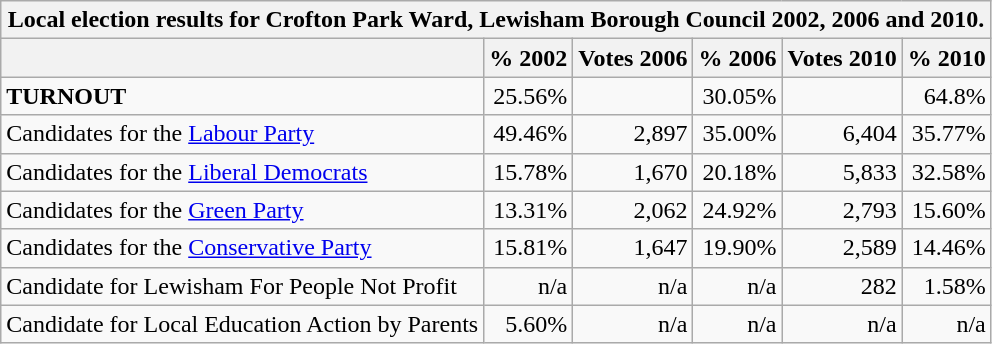<table class="wikitable">
<tr>
<th colspan="6">Local election results for Crofton Park Ward, Lewisham Borough Council 2002, 2006 and 2010.</th>
</tr>
<tr>
<th></th>
<th>% 2002</th>
<th>Votes 2006</th>
<th>% 2006</th>
<th>Votes 2010</th>
<th>% 2010</th>
</tr>
<tr>
<td><strong>TURNOUT</strong></td>
<td align="right">25.56%</td>
<td></td>
<td align="right">30.05%</td>
<td></td>
<td align="right">64.8%</td>
</tr>
<tr>
<td>Candidates for the <a href='#'>Labour Party</a></td>
<td align="right">49.46%</td>
<td align="right">2,897</td>
<td align="right">35.00%</td>
<td align="right">6,404</td>
<td align="right">35.77%</td>
</tr>
<tr>
<td>Candidates for the <a href='#'>Liberal Democrats</a></td>
<td align="right">15.78%</td>
<td align="right">1,670</td>
<td align="right">20.18%</td>
<td align="right">5,833</td>
<td align="right">32.58%</td>
</tr>
<tr>
<td>Candidates for the <a href='#'>Green Party</a></td>
<td align="right">13.31%</td>
<td align="right">2,062</td>
<td align="right">24.92%</td>
<td align="right">2,793</td>
<td align="right">15.60%</td>
</tr>
<tr>
<td>Candidates for the <a href='#'>Conservative Party</a></td>
<td align="right">15.81%</td>
<td align="right">1,647</td>
<td align="right">19.90%</td>
<td align="right">2,589</td>
<td align="right">14.46%</td>
</tr>
<tr>
<td>Candidate for Lewisham For People Not Profit</td>
<td align="right">n/a</td>
<td align="right">n/a</td>
<td align="right">n/a</td>
<td align="right">282</td>
<td align="right">1.58%</td>
</tr>
<tr>
<td>Candidate for Local Education Action by Parents</td>
<td align="right">5.60%</td>
<td align="right">n/a</td>
<td align="right">n/a</td>
<td align="right">n/a</td>
<td align="right">n/a</td>
</tr>
</table>
